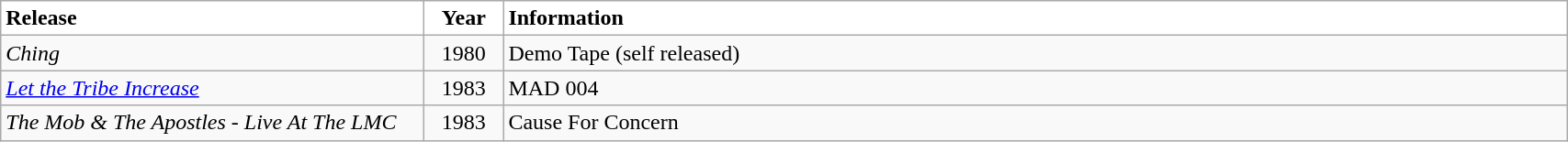<table class="wikitable" style="width:90%;">
<tr>
<th style="background:#fff; color:#000; text-align:left; width:300px;">Release</th>
<th ! style="background:#fff; color:#000; text-align:center; width:50px;">Year</th>
<th ! style="background:#fff; color:#000; text-align:left;">Information</th>
</tr>
<tr>
<td><em>Ching</em></td>
<td align=center>1980</td>
<td align=left>Demo Tape (self released)</td>
</tr>
<tr>
<td><em><a href='#'>Let the Tribe Increase</a></em></td>
<td align=center>1983</td>
<td align=left>MAD 004</td>
</tr>
<tr>
<td><em>The Mob & The Apostles - Live At The LMC</em></td>
<td align=center>1983</td>
<td align=left>Cause For Concern</td>
</tr>
</table>
